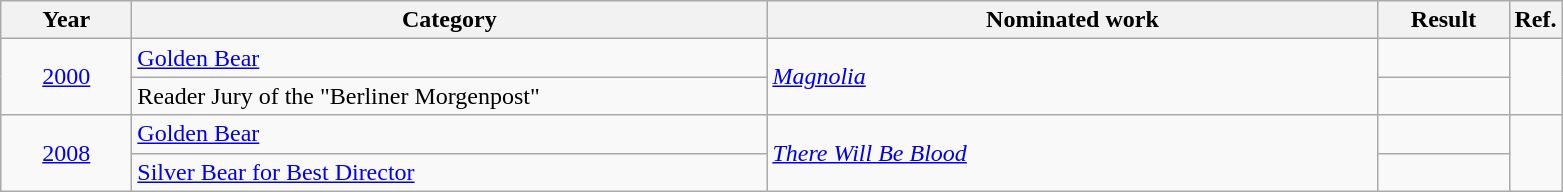<table class=wikitable>
<tr>
<th scope="col" style="width:5em;">Year</th>
<th scope="col" style="width:26em;">Category</th>
<th scope="col" style="width:25em;">Nominated work</th>
<th scope="col" style="width:5em;">Result</th>
<th>Ref.</th>
</tr>
<tr>
<td style="text-align:center;" rowspan="2"><a href='#'>2000</a></td>
<td><a href='#'>Golden Bear</a></td>
<td rowspan="2"><em><a href='#'>Magnolia</a></em></td>
<td></td>
<td rowspan="2"></td>
</tr>
<tr>
<td>Reader Jury of the "Berliner Morgenpost"</td>
<td></td>
</tr>
<tr>
<td style="text-align:center;" rowspan="2"><a href='#'>2008</a></td>
<td><a href='#'>Golden Bear</a></td>
<td rowspan="2"><em><a href='#'>There Will Be Blood</a></em></td>
<td></td>
<td rowspan="2"></td>
</tr>
<tr>
<td><a href='#'>Silver Bear for Best Director</a></td>
<td></td>
</tr>
</table>
